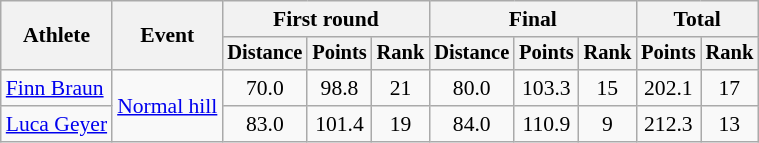<table class="wikitable" style="font-size:90%">
<tr>
<th rowspan=2>Athlete</th>
<th rowspan=2>Event</th>
<th colspan=3>First round</th>
<th colspan=3>Final</th>
<th colspan=2>Total</th>
</tr>
<tr style="font-size:95%">
<th>Distance</th>
<th>Points</th>
<th>Rank</th>
<th>Distance</th>
<th>Points</th>
<th>Rank</th>
<th>Points</th>
<th>Rank</th>
</tr>
<tr align=center>
<td align=left><a href='#'>Finn Braun</a></td>
<td align=left rowspan=2><a href='#'>Normal hill</a></td>
<td>70.0</td>
<td>98.8</td>
<td>21</td>
<td>80.0</td>
<td>103.3</td>
<td>15</td>
<td>202.1</td>
<td>17</td>
</tr>
<tr align=center>
<td align=left><a href='#'>Luca Geyer</a></td>
<td>83.0</td>
<td>101.4</td>
<td>19</td>
<td>84.0</td>
<td>110.9</td>
<td>9</td>
<td>212.3</td>
<td>13</td>
</tr>
</table>
